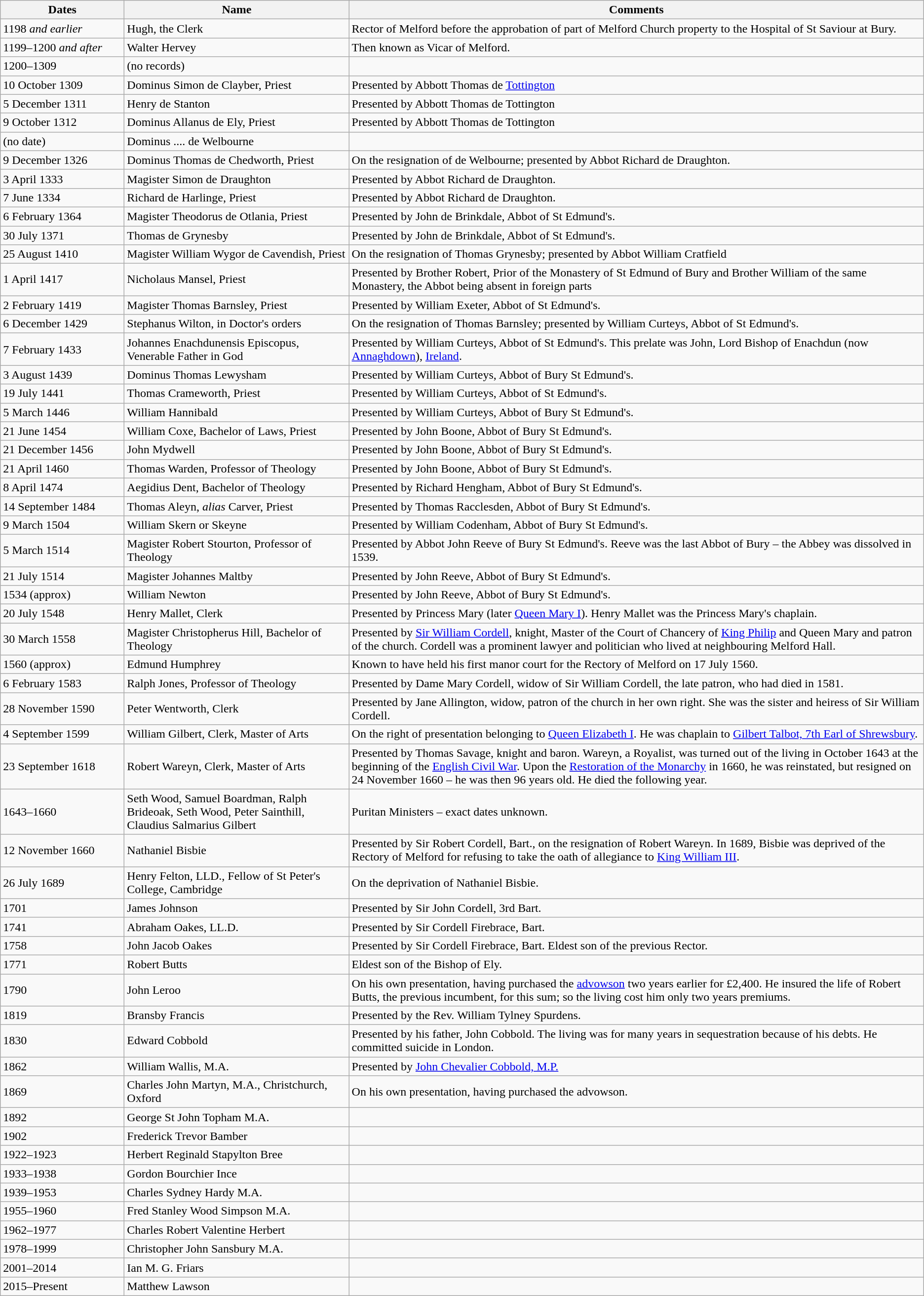<table class="wikitable">
<tr ">
<th style="width:10em">Dates</th>
<th>Name</th>
<th>Comments</th>
</tr>
<tr>
<td>1198 <em>and earlier</em></td>
<td>Hugh, the Clerk</td>
<td>Rector of Melford before the approbation of part of Melford Church property to the Hospital of St Saviour at Bury.</td>
</tr>
<tr>
<td>1199–1200 <em>and after</em></td>
<td>Walter Hervey</td>
<td>Then known as Vicar of Melford.</td>
</tr>
<tr>
<td>1200–1309</td>
<td>(no records)</td>
<td></td>
</tr>
<tr>
<td>10 October 1309</td>
<td>Dominus Simon de Clayber, Priest</td>
<td>Presented by Abbott Thomas de <a href='#'>Tottington</a></td>
</tr>
<tr>
<td>5 December 1311</td>
<td>Henry de Stanton</td>
<td>Presented by Abbott Thomas de Tottington</td>
</tr>
<tr>
<td>9 October 1312</td>
<td>Dominus Allanus de Ely, Priest</td>
<td>Presented by Abbott Thomas de Tottington</td>
</tr>
<tr>
<td>(no date)</td>
<td>Dominus .... de Welbourne</td>
<td></td>
</tr>
<tr>
<td>9 December 1326</td>
<td>Dominus Thomas de Chedworth, Priest</td>
<td>On the resignation of de Welbourne; presented by Abbot Richard de Draughton.</td>
</tr>
<tr>
<td>3 April 1333</td>
<td>Magister Simon de Draughton</td>
<td>Presented by Abbot Richard de Draughton.</td>
</tr>
<tr>
<td>7 June 1334</td>
<td>Richard de Harlinge, Priest</td>
<td>Presented by Abbot Richard de Draughton.</td>
</tr>
<tr>
<td>6 February 1364</td>
<td>Magister Theodorus de Otlania, Priest</td>
<td>Presented by John de Brinkdale, Abbot of St Edmund's.</td>
</tr>
<tr>
<td>30 July 1371</td>
<td>Thomas de Grynesby</td>
<td>Presented by John de Brinkdale, Abbot of St Edmund's.</td>
</tr>
<tr>
<td>25 August 1410</td>
<td>Magister William Wygor de Cavendish, Priest</td>
<td>On the resignation of Thomas Grynesby; presented by Abbot William Cratfield</td>
</tr>
<tr>
<td>1 April 1417</td>
<td>Nicholaus Mansel, Priest</td>
<td>Presented by Brother Robert, Prior of the Monastery of St Edmund of Bury and Brother William of the same Monastery, the Abbot being absent in foreign parts</td>
</tr>
<tr>
<td>2 February 1419</td>
<td>Magister Thomas Barnsley, Priest</td>
<td>Presented by William Exeter, Abbot of St Edmund's.</td>
</tr>
<tr>
<td>6 December 1429</td>
<td>Stephanus Wilton, in Doctor's orders</td>
<td>On the resignation of Thomas Barnsley; presented by William Curteys, Abbot of St Edmund's.</td>
</tr>
<tr>
<td>7 February 1433</td>
<td>Johannes Enachdunensis Episcopus, Venerable Father in God</td>
<td>Presented by William Curteys, Abbot of St Edmund's. This prelate was John, Lord Bishop of Enachdun (now <a href='#'>Annaghdown</a>), <a href='#'>Ireland</a>.</td>
</tr>
<tr>
<td>3 August 1439</td>
<td>Dominus Thomas Lewysham</td>
<td>Presented by William Curteys, Abbot of Bury St Edmund's.</td>
</tr>
<tr>
<td>19 July 1441</td>
<td>Thomas Crameworth, Priest</td>
<td>Presented by William Curteys, Abbot of St Edmund's.</td>
</tr>
<tr>
<td>5 March 1446</td>
<td>William Hannibald</td>
<td>Presented by William Curteys, Abbot of Bury St Edmund's.</td>
</tr>
<tr>
<td>21 June 1454</td>
<td>William Coxe, Bachelor of Laws, Priest</td>
<td>Presented by John Boone, Abbot of Bury St Edmund's.</td>
</tr>
<tr>
<td>21 December 1456</td>
<td>John Mydwell</td>
<td>Presented by John Boone, Abbot of Bury St Edmund's.</td>
</tr>
<tr>
<td>21 April 1460</td>
<td>Thomas Warden, Professor of Theology</td>
<td>Presented by John Boone, Abbot of Bury St Edmund's.</td>
</tr>
<tr>
<td>8 April 1474</td>
<td>Aegidius Dent, Bachelor of Theology</td>
<td>Presented by Richard Hengham, Abbot of Bury St Edmund's.</td>
</tr>
<tr>
<td>14 September 1484</td>
<td>Thomas Aleyn, <em>alias</em> Carver, Priest</td>
<td>Presented by Thomas Racclesden, Abbot of Bury St Edmund's.</td>
</tr>
<tr>
<td>9 March 1504</td>
<td>William Skern or Skeyne</td>
<td>Presented by William Codenham, Abbot of Bury St Edmund's.</td>
</tr>
<tr>
<td>5 March 1514</td>
<td>Magister Robert Stourton, Professor of Theology</td>
<td>Presented by Abbot John Reeve of Bury St Edmund's. Reeve was the last Abbot of Bury – the Abbey was dissolved in 1539.</td>
</tr>
<tr>
<td>21 July 1514</td>
<td>Magister Johannes Maltby</td>
<td>Presented by John Reeve, Abbot of Bury St Edmund's.</td>
</tr>
<tr>
<td>1534 (approx)</td>
<td>William Newton</td>
<td>Presented by John Reeve, Abbot of Bury St Edmund's.</td>
</tr>
<tr>
<td>20 July 1548</td>
<td>Henry Mallet, Clerk</td>
<td>Presented by Princess Mary (later <a href='#'>Queen Mary I</a>). Henry Mallet was the Princess Mary's chaplain.</td>
</tr>
<tr>
<td>30 March 1558</td>
<td>Magister Christopherus Hill, Bachelor of Theology</td>
<td>Presented by <a href='#'>Sir William Cordell</a>, knight, Master of the Court of Chancery of <a href='#'>King Philip</a> and Queen Mary and patron of the church. Cordell was a prominent lawyer and politician who lived at neighbouring Melford Hall.</td>
</tr>
<tr>
<td>1560 (approx)</td>
<td>Edmund Humphrey</td>
<td>Known to have held his first manor court for the Rectory of Melford on 17 July 1560.</td>
</tr>
<tr>
<td>6 February 1583</td>
<td>Ralph Jones, Professor of Theology</td>
<td>Presented by Dame Mary Cordell, widow of Sir William Cordell, the late patron, who had died in 1581.</td>
</tr>
<tr>
<td>28 November 1590</td>
<td>Peter Wentworth, Clerk</td>
<td>Presented by Jane Allington, widow, patron of the church in her own right. She was the sister and heiress of Sir William Cordell.</td>
</tr>
<tr>
<td>4 September 1599</td>
<td>William Gilbert, Clerk, Master of Arts</td>
<td>On the right of presentation belonging to <a href='#'>Queen Elizabeth I</a>. He was chaplain to <a href='#'>Gilbert Talbot, 7th Earl of Shrewsbury</a>.</td>
</tr>
<tr>
<td>23 September 1618</td>
<td>Robert Wareyn, Clerk, Master of Arts</td>
<td>Presented by Thomas Savage, knight and baron. Wareyn, a Royalist, was turned out of the living in October 1643 at the beginning of the <a href='#'>English Civil War</a>. Upon the <a href='#'>Restoration of the Monarchy</a> in 1660, he was reinstated, but resigned on 24 November 1660 – he was then 96 years old. He died the following year.</td>
</tr>
<tr>
<td>1643–1660</td>
<td>Seth Wood, Samuel Boardman, Ralph Brideoak, Seth Wood, Peter Sainthill, Claudius Salmarius Gilbert</td>
<td>Puritan Ministers – exact dates unknown.</td>
</tr>
<tr>
<td>12 November 1660</td>
<td>Nathaniel Bisbie</td>
<td>Presented by Sir Robert Cordell, Bart., on the resignation of Robert Wareyn. In 1689, Bisbie was deprived of the Rectory of Melford for refusing to take the oath of allegiance to <a href='#'>King William III</a>.</td>
</tr>
<tr>
<td>26 July 1689</td>
<td>Henry Felton, LLD., Fellow of St Peter's College, Cambridge</td>
<td>On the deprivation of Nathaniel Bisbie.</td>
</tr>
<tr>
<td>1701</td>
<td>James Johnson</td>
<td>Presented by Sir John Cordell, 3rd Bart.</td>
</tr>
<tr>
<td>1741</td>
<td>Abraham Oakes, LL.D.</td>
<td>Presented by Sir Cordell Firebrace, Bart.</td>
</tr>
<tr>
<td>1758</td>
<td>John Jacob Oakes</td>
<td>Presented by Sir Cordell Firebrace, Bart. Eldest son of the previous Rector.</td>
</tr>
<tr>
<td>1771</td>
<td>Robert Butts</td>
<td>Eldest son of the Bishop of Ely.</td>
</tr>
<tr>
<td>1790</td>
<td>John Leroo</td>
<td>On his own presentation, having purchased the <a href='#'>advowson</a> two years earlier for £2,400. He insured the life of Robert Butts, the previous incumbent, for this sum; so the living cost him only two years premiums.</td>
</tr>
<tr>
<td>1819</td>
<td>Bransby Francis</td>
<td>Presented by the Rev. William Tylney Spurdens.</td>
</tr>
<tr>
<td>1830</td>
<td>Edward Cobbold</td>
<td>Presented by his father, John Cobbold. The living was for many years in sequestration because of his debts. He committed suicide in London.</td>
</tr>
<tr>
<td>1862</td>
<td>William Wallis, M.A.</td>
<td>Presented by <a href='#'>John Chevalier Cobbold, M.P.</a></td>
</tr>
<tr>
<td>1869</td>
<td>Charles John Martyn, M.A., Christchurch, Oxford</td>
<td>On his own presentation, having purchased the advowson.</td>
</tr>
<tr>
<td>1892</td>
<td>George St John Topham M.A.</td>
<td></td>
</tr>
<tr>
<td>1902</td>
<td>Frederick Trevor Bamber</td>
<td></td>
</tr>
<tr>
<td>1922–1923</td>
<td>Herbert Reginald Stapylton Bree</td>
<td></td>
</tr>
<tr>
<td>1933–1938</td>
<td>Gordon Bourchier Ince</td>
<td></td>
</tr>
<tr>
<td>1939–1953</td>
<td>Charles Sydney Hardy M.A.</td>
<td></td>
</tr>
<tr>
<td>1955–1960</td>
<td>Fred Stanley Wood Simpson M.A.</td>
<td></td>
</tr>
<tr>
<td>1962–1977</td>
<td>Charles Robert Valentine Herbert</td>
<td></td>
</tr>
<tr>
<td>1978–1999</td>
<td>Christopher John Sansbury M.A.</td>
<td></td>
</tr>
<tr>
<td>2001–2014</td>
<td>Ian M. G. Friars</td>
<td></td>
</tr>
<tr>
<td>2015–Present</td>
<td>Matthew Lawson</td>
<td></td>
</tr>
</table>
